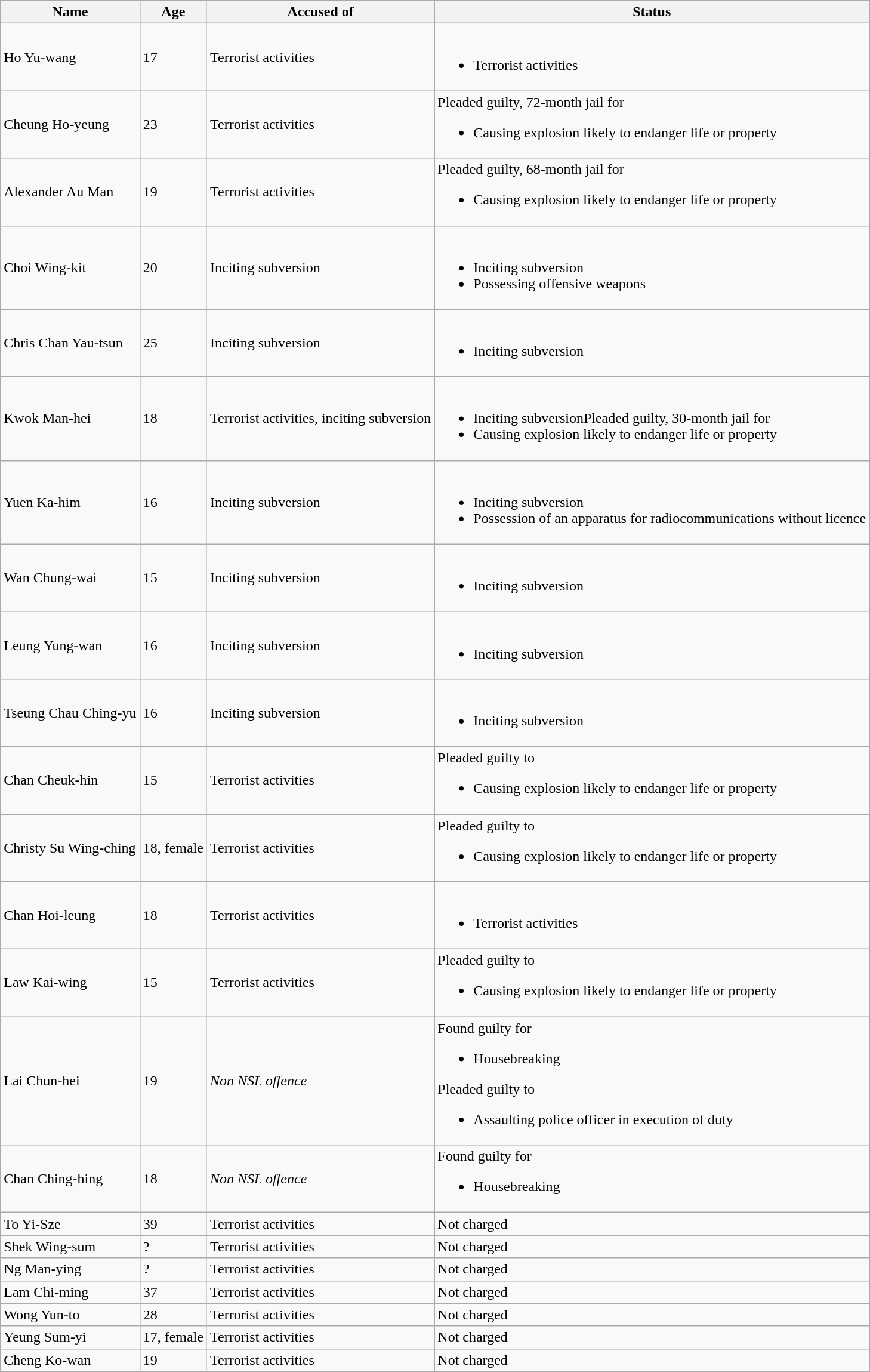<table class="wikitable">
<tr>
<th>Name</th>
<th>Age</th>
<th>Accused of</th>
<th>Status</th>
</tr>
<tr>
<td>Ho Yu-wang</td>
<td>17</td>
<td>Terrorist activities</td>
<td><br><ul><li>Terrorist activities</li></ul></td>
</tr>
<tr>
<td>Cheung Ho-yeung</td>
<td>23</td>
<td>Terrorist activities</td>
<td>Pleaded guilty, 72-month jail for<br><ul><li>Causing explosion likely to endanger life or property</li></ul></td>
</tr>
<tr>
<td>Alexander Au Man</td>
<td>19</td>
<td>Terrorist activities</td>
<td>Pleaded guilty, 68-month jail for<br><ul><li>Causing explosion likely to endanger life or property</li></ul></td>
</tr>
<tr>
<td>Choi Wing-kit</td>
<td>20</td>
<td>Inciting subversion</td>
<td><br><ul><li>Inciting subversion</li><li>Possessing offensive weapons</li></ul></td>
</tr>
<tr>
<td>Chris Chan Yau-tsun</td>
<td>25</td>
<td>Inciting subversion</td>
<td><br><ul><li>Inciting subversion</li></ul></td>
</tr>
<tr>
<td>Kwok Man-hei</td>
<td>18</td>
<td>Terrorist activities, inciting subversion</td>
<td><br><ul><li>Inciting subversionPleaded guilty, 30-month jail for</li><li>Causing explosion likely to endanger life or property</li></ul></td>
</tr>
<tr>
<td>Yuen Ka-him</td>
<td>16</td>
<td>Inciting subversion</td>
<td><br><ul><li>Inciting subversion</li><li>Possession of an apparatus for radiocommunications without licence</li></ul></td>
</tr>
<tr>
<td>Wan Chung-wai</td>
<td>15</td>
<td>Inciting subversion</td>
<td><br><ul><li>Inciting subversion</li></ul></td>
</tr>
<tr>
<td>Leung Yung-wan</td>
<td>16</td>
<td>Inciting subversion</td>
<td><br><ul><li>Inciting subversion</li></ul></td>
</tr>
<tr>
<td>Tseung Chau Ching-yu</td>
<td>16</td>
<td>Inciting subversion</td>
<td><br><ul><li>Inciting subversion</li></ul></td>
</tr>
<tr>
<td>Chan Cheuk-hin</td>
<td>15</td>
<td>Terrorist activities</td>
<td>Pleaded guilty to<br><ul><li>Causing explosion likely to endanger life or property</li></ul></td>
</tr>
<tr>
<td>Christy Su Wing-ching</td>
<td>18, female</td>
<td>Terrorist activities</td>
<td>Pleaded guilty to<br><ul><li>Causing explosion likely to endanger life or property</li></ul></td>
</tr>
<tr>
<td>Chan Hoi-leung</td>
<td>18</td>
<td>Terrorist activities</td>
<td><br><ul><li>Terrorist activities</li></ul></td>
</tr>
<tr>
<td>Law Kai-wing</td>
<td>15</td>
<td>Terrorist activities</td>
<td>Pleaded guilty to<br><ul><li>Causing explosion likely to endanger life or property</li></ul></td>
</tr>
<tr>
<td>Lai Chun-hei</td>
<td>19</td>
<td><em>Non NSL offence</em></td>
<td>Found guilty for<br><ul><li>Housebreaking</li></ul>Pleaded guilty to<ul><li>Assaulting police officer in execution of duty</li></ul></td>
</tr>
<tr>
<td>Chan Ching-hing</td>
<td>18</td>
<td><em>Non NSL offence</em></td>
<td>Found guilty for<br><ul><li>Housebreaking</li></ul></td>
</tr>
<tr>
<td>To Yi-Sze</td>
<td>39</td>
<td>Terrorist activities</td>
<td>Not charged</td>
</tr>
<tr>
<td>Shek Wing-sum</td>
<td>?</td>
<td>Terrorist activities</td>
<td>Not charged</td>
</tr>
<tr>
<td>Ng Man-ying</td>
<td>?</td>
<td>Terrorist activities</td>
<td>Not charged</td>
</tr>
<tr>
<td>Lam Chi-ming</td>
<td>37</td>
<td>Terrorist activities</td>
<td>Not charged</td>
</tr>
<tr>
<td>Wong Yun-to</td>
<td>28</td>
<td>Terrorist activities</td>
<td>Not charged</td>
</tr>
<tr>
<td>Yeung Sum-yi</td>
<td>17, female</td>
<td>Terrorist activities</td>
<td>Not charged</td>
</tr>
<tr>
<td>Cheng Ko-wan</td>
<td>19</td>
<td>Terrorist activities</td>
<td>Not charged</td>
</tr>
</table>
